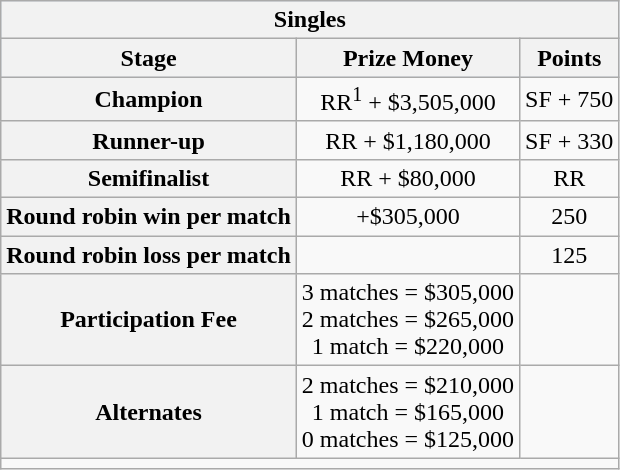<table class=wikitable style=text-align:center>
<tr style="background:#d1e4fd;">
<th colspan=3>Singles</th>
</tr>
<tr style="background:#d1e4fd;">
<th>Stage</th>
<th>Prize Money</th>
<th>Points</th>
</tr>
<tr>
<th>Champion</th>
<td>RR<sup>1</sup> + $3,505,000</td>
<td>SF + 750</td>
</tr>
<tr>
<th>Runner-up</th>
<td>RR + $1,180,000</td>
<td>SF + 330</td>
</tr>
<tr>
<th>Semifinalist</th>
<td>RR + $80,000</td>
<td>RR</td>
</tr>
<tr>
<th>Round robin win per match</th>
<td>+$305,000</td>
<td>250</td>
</tr>
<tr>
<th>Round robin loss per match</th>
<td></td>
<td>125</td>
</tr>
<tr>
<th>Participation Fee</th>
<td>3 matches = $305,000<br>2 matches = $265,000<br>1 match = $220,000</td>
<td></td>
</tr>
<tr>
<th>Alternates</th>
<td>2 matches = $210,000<br>1 match = $165,000<br>0 matches = $125,000</td>
<td></td>
</tr>
<tr>
<td colspan="3" style="text-align:center;"></td>
</tr>
</table>
